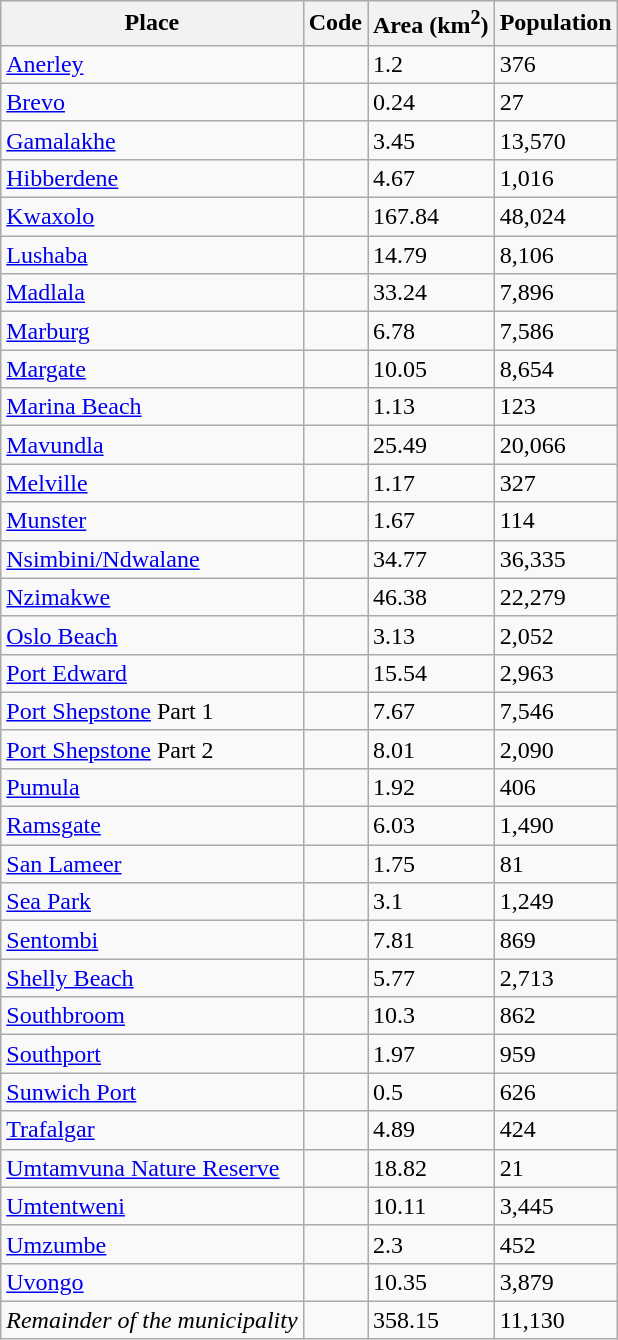<table class="wikitable sortable">
<tr>
<th>Place</th>
<th>Code</th>
<th>Area (km<sup>2</sup>)</th>
<th>Population</th>
</tr>
<tr>
<td><a href='#'>Anerley</a></td>
<td></td>
<td>1.2</td>
<td>376</td>
</tr>
<tr>
<td><a href='#'>Brevo</a></td>
<td></td>
<td>0.24</td>
<td>27</td>
</tr>
<tr>
<td><a href='#'>Gamalakhe</a></td>
<td></td>
<td>3.45</td>
<td>13,570</td>
</tr>
<tr>
<td><a href='#'>Hibberdene</a></td>
<td></td>
<td>4.67</td>
<td>1,016</td>
</tr>
<tr>
<td><a href='#'>Kwaxolo</a></td>
<td></td>
<td>167.84</td>
<td>48,024</td>
</tr>
<tr>
<td><a href='#'>Lushaba</a></td>
<td></td>
<td>14.79</td>
<td>8,106</td>
</tr>
<tr>
<td><a href='#'>Madlala</a></td>
<td></td>
<td>33.24</td>
<td>7,896</td>
</tr>
<tr>
<td><a href='#'>Marburg</a></td>
<td></td>
<td>6.78</td>
<td>7,586</td>
</tr>
<tr>
<td><a href='#'>Margate</a></td>
<td></td>
<td>10.05</td>
<td>8,654</td>
</tr>
<tr>
<td><a href='#'>Marina Beach</a></td>
<td></td>
<td>1.13</td>
<td>123</td>
</tr>
<tr>
<td><a href='#'>Mavundla</a></td>
<td></td>
<td>25.49</td>
<td>20,066</td>
</tr>
<tr>
<td><a href='#'>Melville</a></td>
<td></td>
<td>1.17</td>
<td>327</td>
</tr>
<tr>
<td><a href='#'>Munster</a></td>
<td></td>
<td>1.67</td>
<td>114</td>
</tr>
<tr>
<td><a href='#'>Nsimbini/Ndwalane</a></td>
<td></td>
<td>34.77</td>
<td>36,335</td>
</tr>
<tr>
<td><a href='#'>Nzimakwe</a></td>
<td></td>
<td>46.38</td>
<td>22,279</td>
</tr>
<tr>
<td><a href='#'>Oslo Beach</a></td>
<td></td>
<td>3.13</td>
<td>2,052</td>
</tr>
<tr>
<td><a href='#'>Port Edward</a></td>
<td></td>
<td>15.54</td>
<td>2,963</td>
</tr>
<tr>
<td><a href='#'>Port Shepstone</a> Part 1</td>
<td></td>
<td>7.67</td>
<td>7,546</td>
</tr>
<tr>
<td><a href='#'>Port Shepstone</a> Part 2</td>
<td></td>
<td>8.01</td>
<td>2,090</td>
</tr>
<tr>
<td><a href='#'>Pumula</a></td>
<td></td>
<td>1.92</td>
<td>406</td>
</tr>
<tr>
<td><a href='#'>Ramsgate</a></td>
<td></td>
<td>6.03</td>
<td>1,490</td>
</tr>
<tr>
<td><a href='#'>San Lameer</a></td>
<td></td>
<td>1.75</td>
<td>81</td>
</tr>
<tr>
<td><a href='#'>Sea Park</a></td>
<td></td>
<td>3.1</td>
<td>1,249</td>
</tr>
<tr>
<td><a href='#'>Sentombi</a></td>
<td></td>
<td>7.81</td>
<td>869</td>
</tr>
<tr>
<td><a href='#'>Shelly Beach</a></td>
<td></td>
<td>5.77</td>
<td>2,713</td>
</tr>
<tr>
<td><a href='#'>Southbroom</a></td>
<td></td>
<td>10.3</td>
<td>862</td>
</tr>
<tr>
<td><a href='#'>Southport</a></td>
<td></td>
<td>1.97</td>
<td>959</td>
</tr>
<tr>
<td><a href='#'>Sunwich Port</a></td>
<td></td>
<td>0.5</td>
<td>626</td>
</tr>
<tr>
<td><a href='#'>Trafalgar</a></td>
<td></td>
<td>4.89</td>
<td>424</td>
</tr>
<tr>
<td><a href='#'>Umtamvuna Nature Reserve</a></td>
<td></td>
<td>18.82</td>
<td>21</td>
</tr>
<tr>
<td><a href='#'>Umtentweni</a></td>
<td></td>
<td>10.11</td>
<td>3,445</td>
</tr>
<tr>
<td><a href='#'>Umzumbe</a></td>
<td></td>
<td>2.3</td>
<td>452</td>
</tr>
<tr>
<td><a href='#'>Uvongo</a></td>
<td></td>
<td>10.35</td>
<td>3,879</td>
</tr>
<tr>
<td><em>Remainder of the municipality</em></td>
<td></td>
<td>358.15</td>
<td>11,130</td>
</tr>
</table>
